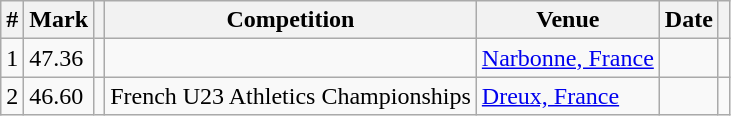<table class="wikitable sortable">
<tr>
<th>#</th>
<th>Mark</th>
<th class=unsortable></th>
<th>Competition</th>
<th>Venue</th>
<th>Date</th>
<th class=unsortable></th>
</tr>
<tr>
<td align=center>1</td>
<td>47.36</td>
<td></td>
<td></td>
<td><a href='#'>Narbonne, France</a></td>
<td align=right></td>
<td></td>
</tr>
<tr>
<td align=center>2</td>
<td>46.60</td>
<td></td>
<td>French U23 Athletics Championships</td>
<td><a href='#'>Dreux, France</a></td>
<td align=right></td>
<td></td>
</tr>
</table>
